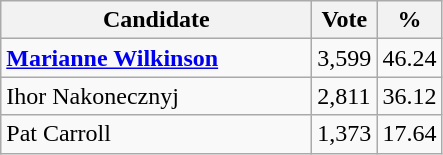<table class="wikitable">
<tr>
<th bgcolor="#DDDDFF" width="200px">Candidate</th>
<th bgcolor="#DDDDFF">Vote</th>
<th bgcolor="#DDDDFF">%</th>
</tr>
<tr>
<td><strong><a href='#'>Marianne Wilkinson</a></strong></td>
<td>3,599</td>
<td>46.24</td>
</tr>
<tr>
<td>Ihor Nakonecznyj</td>
<td>2,811</td>
<td>36.12</td>
</tr>
<tr>
<td>Pat Carroll</td>
<td>1,373</td>
<td>17.64</td>
</tr>
</table>
